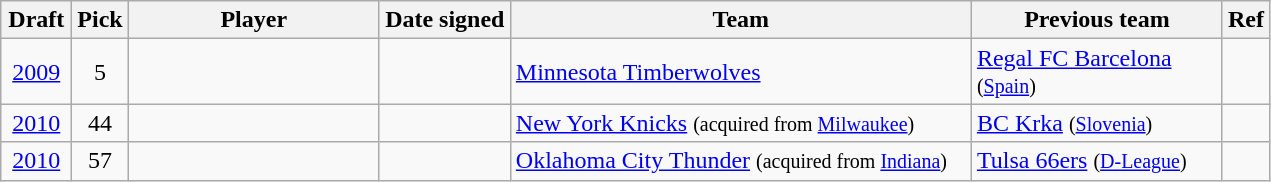<table class="wikitable sortable" style="text-align:left">
<tr>
<th style="width:40px">Draft</th>
<th style="width:30px">Pick</th>
<th style="width:160px">Player</th>
<th style="width:80px">Date signed</th>
<th style="width:300px">Team</th>
<th style="width:160px">Previous team</th>
<th class="unsortbale">Ref</th>
</tr>
<tr>
<td align=center><a href='#'>2009</a></td>
<td align=center>5</td>
<td></td>
<td align=center></td>
<td><a href='#'>Minnesota Timberwolves</a></td>
<td><a href='#'>Regal FC Barcelona</a> <small>(<a href='#'>Spain</a>)</small></td>
<td align=center></td>
</tr>
<tr>
<td align=center><a href='#'>2010</a></td>
<td align=center>44</td>
<td></td>
<td align=center></td>
<td><a href='#'>New York Knicks</a> <small>(acquired from <a href='#'>Milwaukee</a>)</small></td>
<td><a href='#'>BC Krka</a> <small>(<a href='#'>Slovenia</a>)</small></td>
<td align=center></td>
</tr>
<tr>
<td align=center><a href='#'>2010</a></td>
<td align=center>57</td>
<td></td>
<td align=center></td>
<td><a href='#'>Oklahoma City Thunder</a> <small>(acquired from <a href='#'>Indiana</a>)</small></td>
<td><a href='#'>Tulsa 66ers</a> <small>(<a href='#'>D-League</a>)</small></td>
<td align=center></td>
</tr>
</table>
